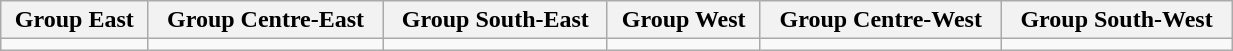<table class="wikitable left" width="65%">
<tr>
<th>Group East</th>
<th>Group Centre-East</th>
<th>Group South-East</th>
<th>Group West</th>
<th>Group Centre-West</th>
<th>Group South-West</th>
</tr>
<tr Style="text-align:center;">
<td></td>
<td></td>
<td></td>
<td></td>
<td></td>
<td></td>
</tr>
</table>
